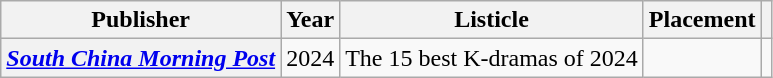<table class="wikitable plainrowheaders" style="text-align:center">
<tr>
<th scope="col">Publisher</th>
<th scope="col">Year</th>
<th scope="col">Listicle</th>
<th scope="col">Placement</th>
<th scope="col" class="unsortable"></th>
</tr>
<tr>
<th scope="row"><em><a href='#'>South China Morning Post</a></em></th>
<td>2024</td>
<td style="text-align:left">The 15 best K-dramas of 2024</td>
<td></td>
<td></td>
</tr>
</table>
